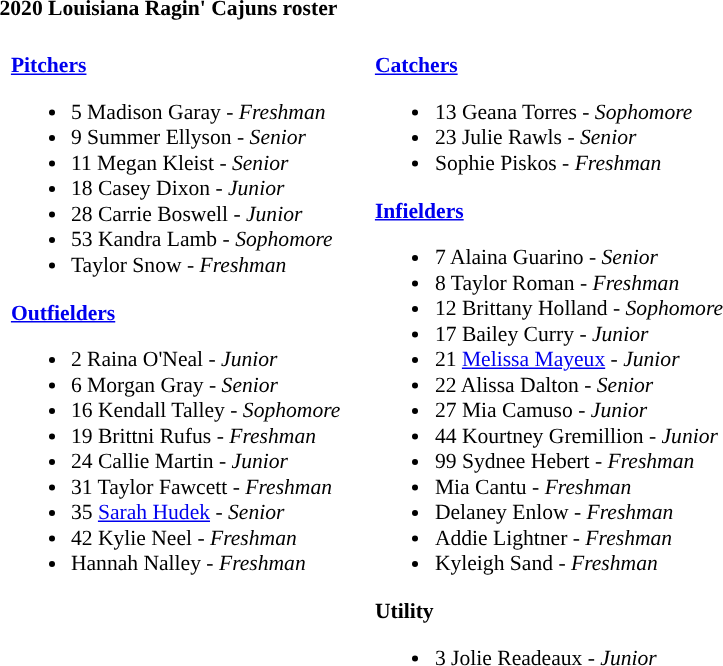<table class="toccolours" style="text-align: left; font-size:90%;">
<tr>
<th colspan="9">2020 Louisiana Ragin' Cajuns roster</th>
</tr>
<tr>
<td width="03"> </td>
<td valign="top"><br><strong><a href='#'>Pitchers</a></strong><ul><li>5 Madison Garay - <em>Freshman</em></li><li>9 Summer Ellyson - <em>Senior</em></li><li>11 Megan Kleist - <em>Senior</em></li><li>18 Casey Dixon - <em>Junior</em></li><li>28 Carrie Boswell - <em>Junior</em></li><li>53 Kandra Lamb - <em>Sophomore</em></li><li>Taylor Snow - <em>Freshman</em></li></ul><strong><a href='#'>Outfielders</a></strong><ul><li>2 Raina O'Neal - <em>Junior</em></li><li>6 Morgan Gray - <em>Senior</em></li><li>16 Kendall Talley - <em>Sophomore</em></li><li>19 Brittni Rufus - <em>Freshman</em></li><li>24 Callie Martin - <em>Junior</em></li><li>31 Taylor Fawcett - <em>Freshman</em></li><li>35 <a href='#'>Sarah Hudek</a> - <em>Senior</em></li><li>42 Kylie Neel - <em>Freshman</em></li><li>Hannah Nalley - <em>Freshman</em></li></ul></td>
<td width="15"> </td>
<td valign="top"><br><strong><a href='#'>Catchers</a></strong><ul><li>13 Geana Torres - <em>Sophomore</em></li><li>23 Julie Rawls - <em>Senior</em></li><li>Sophie Piskos - <em>Freshman</em></li></ul><strong><a href='#'>Infielders</a></strong><ul><li>7 Alaina Guarino - <em>Senior</em></li><li>8 Taylor Roman - <em>Freshman</em></li><li>12 Brittany Holland - <em>Sophomore</em></li><li>17 Bailey Curry - <em>Junior</em></li><li>21 <a href='#'>Melissa Mayeux</a> - <em>Junior</em></li><li>22 Alissa Dalton - <em>Senior</em></li><li>27 Mia Camuso - <em>Junior</em></li><li>44 Kourtney Gremillion - <em>Junior</em></li><li>99 Sydnee Hebert - <em>Freshman</em></li><li>Mia Cantu - <em>Freshman</em></li><li>Delaney Enlow - <em>Freshman</em></li><li>Addie Lightner - <em>Freshman</em></li><li>Kyleigh Sand - <em>Freshman</em></li></ul><strong>Utility</strong><ul><li>3 Jolie Readeaux - <em>Junior</em></li></ul></td>
</tr>
</table>
